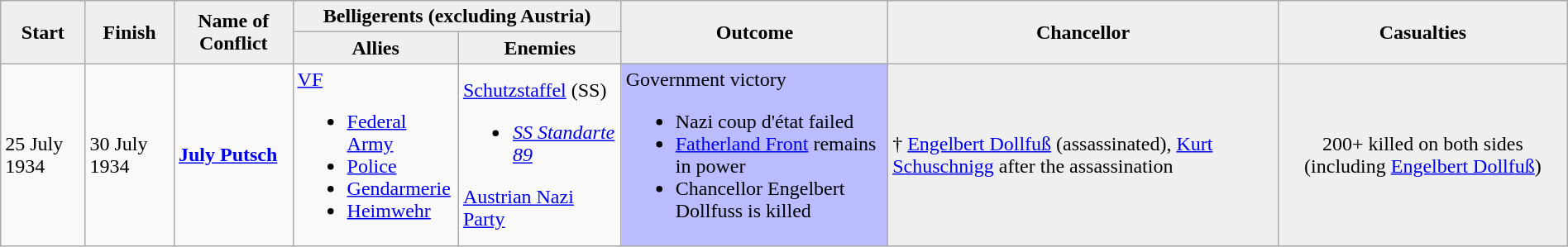<table class="wikitable sortable" width="100%">
<tr>
<th rowspan="2" style="background:#efefef;">Start</th>
<th rowspan="2" style="background:#efefef;">Finish</th>
<th rowspan="2" style="background:#efefef;">Name of Conflict</th>
<th colspan="2" style="background:#efefef;">Belligerents (excluding Austria)</th>
<th rowspan="2" style="background:#efefef;">Outcome</th>
<th rowspan="2" style="background:#efefef;">Chancellor</th>
<th rowspan="2" style="background:#efefef;">Casualties</th>
</tr>
<tr>
<th style="background:#efefef;">Allies</th>
<th style="background:#efefef;">Enemies</th>
</tr>
<tr>
<td>25 July 1934</td>
<td>30 July 1934</td>
<td><strong><a href='#'>July Putsch</a></strong></td>
<td> <a href='#'>VF</a><br><ul><li><a href='#'>Federal Army</a></li><li><a href='#'>Police</a></li><li><a href='#'>Gendarmerie</a></li><li><a href='#'>Heimwehr</a></li></ul></td>
<td> <a href='#'>Schutzstaffel</a> (SS)<br><ul><li><em><a href='#'>SS Standarte 89</a></em></li></ul> <a href='#'>Austrian Nazi Party</a></td>
<td style="Background:#BBF">Government victory<br><ul><li>Nazi coup d'état failed</li><li><a href='#'>Fatherland Front</a> remains in power</li><li>Chancellor Engelbert Dollfuss is killed</li></ul></td>
<td style="background:#efefef">† <a href='#'>Engelbert Dollfuß</a> (assassinated), <a href='#'>Kurt Schuschnigg</a> after the assassination</td>
<td style="background:#efefef; text-align:center">200+ killed on both sides (including <a href='#'>Engelbert Dollfuß</a>)</td>
</tr>
</table>
